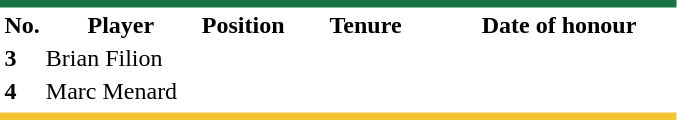<table + style= "background:#FFFFFF;border-top:#177245 5px solid;border-bottom:#F4C430 5px solid;" | Alexandria Glens retired numbers>
<tr>
<th width=10px>No.</th>
<th width=100px>Player</th>
<th width=40px>Position</th>
<th width=100px>Tenure</th>
<th width=150px>Date of honour</th>
</tr>
<tr>
<td><strong>3</strong></td>
<td>Brian Filion</td>
<td></td>
<td></td>
<td></td>
</tr>
<tr>
<td><strong>4</strong></td>
<td>Marc Menard</td>
<td></td>
<td></td>
<td></td>
</tr>
<tr>
</tr>
</table>
